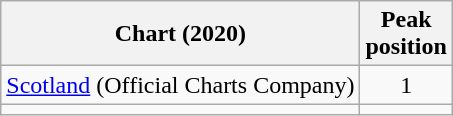<table class="wikitable plainrowheaders">
<tr>
<th scope="col">Chart (2020)</th>
<th scope="col">Peak<br>position</th>
</tr>
<tr>
<td scope="row"><a href='#'>Scotland</a> (Official Charts Company)</td>
<td style="text-align:center">1</td>
</tr>
<tr>
<td></td>
</tr>
</table>
